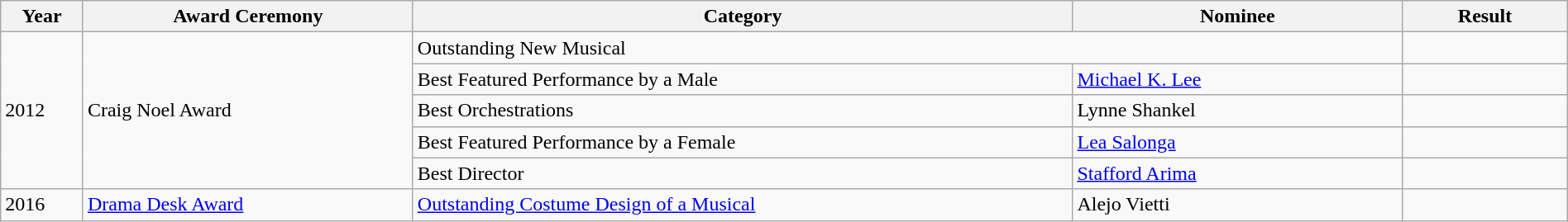<table class="wikitable" width="100%">
<tr>
<th width="5%">Year</th>
<th width="20%">Award Ceremony</th>
<th width="40%">Category</th>
<th width="20%">Nominee</th>
<th width="10%">Result</th>
</tr>
<tr>
<td rowspan="5">2012</td>
<td rowspan="5">Craig Noel Award</td>
<td colspan="2">Outstanding New Musical</td>
<td></td>
</tr>
<tr>
<td>Best Featured Performance by a Male</td>
<td><a href='#'>Michael K. Lee</a></td>
<td></td>
</tr>
<tr>
<td>Best Orchestrations</td>
<td>Lynne Shankel</td>
<td></td>
</tr>
<tr>
<td>Best Featured Performance by a Female</td>
<td><a href='#'>Lea Salonga</a></td>
<td></td>
</tr>
<tr>
<td>Best Director</td>
<td><a href='#'>Stafford Arima</a></td>
<td></td>
</tr>
<tr>
<td rowspan="1">2016</td>
<td><a href='#'>Drama Desk Award</a></td>
<td><a href='#'>Outstanding Costume Design of a Musical</a></td>
<td>Alejo Vietti</td>
<td></td>
</tr>
</table>
